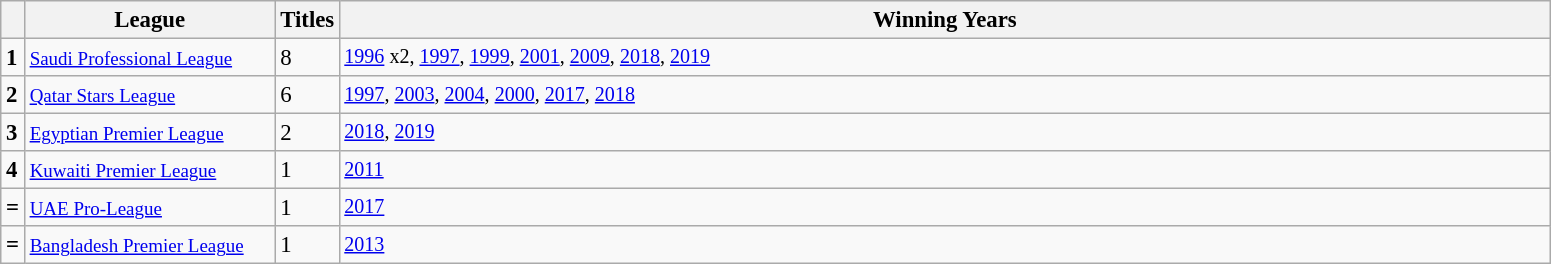<table class="wikitable plainrowheaders sortable" style="text-align:left;font-size:95%">
<tr>
<th style="width:3px;"></th>
<th style="width:160px;">League</th>
<th style="width:5px;">Titles</th>
<th style="width:800px;">Winning Years</th>
</tr>
<tr>
<td style="font-weight:bold;">1</td>
<td> <small><a href='#'>Saudi Professional League</a></small></td>
<td>8</td>
<td style="font-size:88%"><a href='#'>1996</a> x2, <a href='#'>1997</a>, <a href='#'>1999</a>, <a href='#'>2001</a>, <a href='#'>2009</a>, <a href='#'>2018</a>, <a href='#'>2019</a></td>
</tr>
<tr>
<td style="font-weight:bold;">2</td>
<td> <small><a href='#'>Qatar Stars League</a></small></td>
<td>6</td>
<td style="font-size:88%"><a href='#'>1997</a>, <a href='#'>2003</a>, <a href='#'>2004</a>, <a href='#'>2000</a>, <a href='#'>2017</a>, <a href='#'>2018</a></td>
</tr>
<tr>
<td style="font-weight:bold;">3</td>
<td> <small><a href='#'>Egyptian Premier League</a></small></td>
<td>2</td>
<td style="font-size:88%"><a href='#'>2018</a>, <a href='#'>2019</a></td>
</tr>
<tr>
<td style="font-weight:bold;">4</td>
<td> <small><a href='#'>Kuwaiti Premier League</a></small></td>
<td>1</td>
<td style="font-size:88%"><a href='#'>2011</a></td>
</tr>
<tr>
<td style="font-weight:bold;">=</td>
<td> <small><a href='#'>UAE Pro-League</a></small></td>
<td>1</td>
<td style="font-size:88%"><a href='#'>2017</a></td>
</tr>
<tr>
<td style="font-weight:bold;">=</td>
<td> <small><a href='#'>Bangladesh Premier League</a></small></td>
<td>1</td>
<td style="font-size:88%"><a href='#'>2013</a></td>
</tr>
</table>
